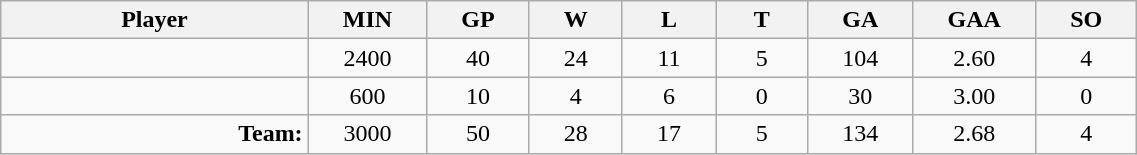<table class="wikitable sortable" width="60%">
<tr>
<th bgcolor="#DDDDFF" width="10%">Player</th>
<th width="3%" bgcolor="#DDDDFF" title="Minutes played">MIN</th>
<th width="3%" bgcolor="#DDDDFF" title="Games played in">GP</th>
<th width="3%" bgcolor="#DDDDFF" title="Games played in">W</th>
<th width="3%" bgcolor="#DDDDFF"title="Games played in">L</th>
<th width="3%" bgcolor="#DDDDFF" title="Ties">T</th>
<th width="3%" bgcolor="#DDDDFF" title="Goals against">GA</th>
<th width="3%" bgcolor="#DDDDFF" title="Goals against average">GAA</th>
<th width="3%" bgcolor="#DDDDFF"title="Shut-outs">SO</th>
</tr>
<tr align="center">
<td align="right"></td>
<td>2400</td>
<td>40</td>
<td>24</td>
<td>11</td>
<td>5</td>
<td>104</td>
<td>2.60</td>
<td>4</td>
</tr>
<tr align="center">
<td align="right"></td>
<td>600</td>
<td>10</td>
<td>4</td>
<td>6</td>
<td>0</td>
<td>30</td>
<td>3.00</td>
<td>0</td>
</tr>
<tr align="center">
<td align="right"><strong>Team:</strong></td>
<td>3000</td>
<td>50</td>
<td>28</td>
<td>17</td>
<td>5</td>
<td>134</td>
<td>2.68</td>
<td>4</td>
</tr>
</table>
